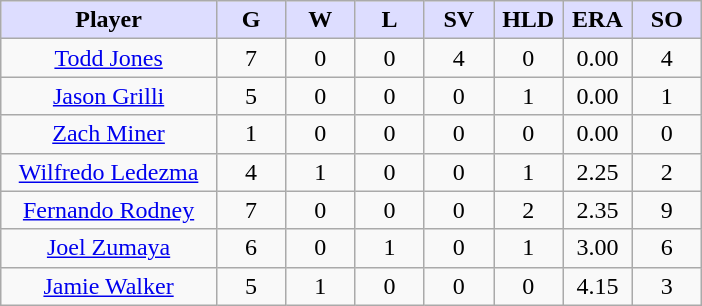<table class="wikitable sortable" style="text-align:center;">
<tr>
<th style="background:#ddf; width:28%;">Player</th>
<th style="background:#ddf; width:9%;">G</th>
<th style="background:#ddf; width:9%;">W</th>
<th style="background:#ddf; width:9%;">L</th>
<th style="background:#ddf; width:9%;">SV</th>
<th style="background:#ddf; width:9%;">HLD</th>
<th style="background:#ddf; width:9%;">ERA</th>
<th style="background:#ddf; width:9%;">SO</th>
</tr>
<tr>
<td><a href='#'>Todd Jones</a></td>
<td>7</td>
<td>0</td>
<td>0</td>
<td>4</td>
<td>0</td>
<td>0.00</td>
<td>4</td>
</tr>
<tr>
<td><a href='#'>Jason Grilli</a></td>
<td>5</td>
<td>0</td>
<td>0</td>
<td>0</td>
<td>1</td>
<td>0.00</td>
<td>1</td>
</tr>
<tr>
<td><a href='#'>Zach Miner</a></td>
<td>1</td>
<td>0</td>
<td>0</td>
<td>0</td>
<td>0</td>
<td>0.00</td>
<td>0</td>
</tr>
<tr>
<td><a href='#'>Wilfredo Ledezma</a></td>
<td>4</td>
<td>1</td>
<td>0</td>
<td>0</td>
<td>1</td>
<td>2.25</td>
<td>2</td>
</tr>
<tr>
<td><a href='#'>Fernando Rodney</a></td>
<td>7</td>
<td>0</td>
<td>0</td>
<td>0</td>
<td>2</td>
<td>2.35</td>
<td>9</td>
</tr>
<tr>
<td><a href='#'>Joel Zumaya</a></td>
<td>6</td>
<td>0</td>
<td>1</td>
<td>0</td>
<td>1</td>
<td>3.00</td>
<td>6</td>
</tr>
<tr>
<td><a href='#'>Jamie Walker</a></td>
<td>5</td>
<td>1</td>
<td>0</td>
<td>0</td>
<td>0</td>
<td>4.15</td>
<td>3</td>
</tr>
</table>
